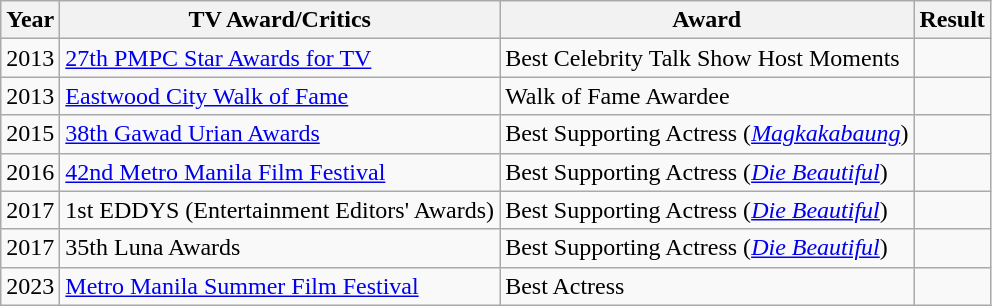<table class="wikitable">
<tr>
<th>Year</th>
<th>TV Award/Critics</th>
<th>Award</th>
<th>Result</th>
</tr>
<tr>
<td>2013</td>
<td><a href='#'>27th PMPC Star Awards for TV</a></td>
<td>Best Celebrity Talk Show Host Moments</td>
<td></td>
</tr>
<tr>
<td>2013</td>
<td><a href='#'>Eastwood City Walk of Fame</a></td>
<td>Walk of Fame Awardee</td>
<td></td>
</tr>
<tr>
<td>2015</td>
<td><a href='#'>38th Gawad Urian Awards</a></td>
<td>Best Supporting Actress (<em><a href='#'>Magkakabaung</a></em>)</td>
<td></td>
</tr>
<tr>
<td>2016</td>
<td><a href='#'>42nd Metro Manila Film Festival</a></td>
<td>Best Supporting Actress (<em><a href='#'>Die Beautiful</a></em>)</td>
<td></td>
</tr>
<tr>
<td>2017</td>
<td>1st EDDYS (Entertainment Editors' Awards)</td>
<td>Best Supporting Actress (<em><a href='#'>Die Beautiful</a></em>)</td>
<td></td>
</tr>
<tr>
<td>2017</td>
<td>35th Luna Awards</td>
<td>Best Supporting Actress (<em><a href='#'>Die Beautiful</a></em>)</td>
<td></td>
</tr>
<tr>
<td>2023</td>
<td><a href='#'>Metro Manila Summer Film Festival</a></td>
<td>Best Actress</td>
<td></td>
</tr>
</table>
